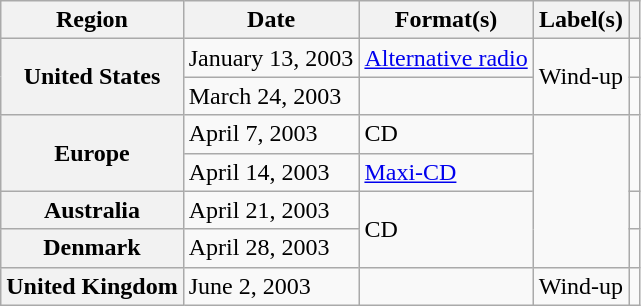<table class="wikitable plainrowheaders">
<tr>
<th scope="col">Region</th>
<th scope="col">Date</th>
<th scope="col">Format(s)</th>
<th scope="col">Label(s)</th>
<th scope="col"></th>
</tr>
<tr>
<th scope="row" rowspan="2">United States</th>
<td>January 13, 2003</td>
<td><a href='#'>Alternative radio</a></td>
<td rowspan="2">Wind-up</td>
<td></td>
</tr>
<tr>
<td>March 24, 2003</td>
<td></td>
<td></td>
</tr>
<tr>
<th scope="row" rowspan="2">Europe</th>
<td>April 7, 2003</td>
<td>CD</td>
<td rowspan="4"></td>
<td rowspan="2"></td>
</tr>
<tr>
<td>April 14, 2003</td>
<td><a href='#'>Maxi-CD</a></td>
</tr>
<tr>
<th scope="row">Australia</th>
<td>April 21, 2003</td>
<td rowspan="2">CD</td>
<td></td>
</tr>
<tr>
<th scope="row">Denmark</th>
<td>April 28, 2003</td>
<td></td>
</tr>
<tr>
<th scope="row">United Kingdom</th>
<td>June 2, 2003</td>
<td></td>
<td>Wind-up</td>
<td></td>
</tr>
</table>
